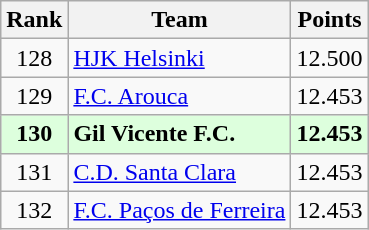<table class="wikitable" style="text-align: center;">
<tr>
<th>Rank</th>
<th>Team</th>
<th>Points</th>
</tr>
<tr>
<td>128</td>
<td align="left"> <a href='#'>HJK Helsinki</a></td>
<td>12.500</td>
</tr>
<tr>
<td>129</td>
<td align="left"> <a href='#'>F.C. Arouca</a></td>
<td>12.453</td>
</tr>
<tr bgcolor="#ddffdd" style="font-weight:bold">
<td>130</td>
<td align="left"> Gil Vicente F.C.</td>
<td>12.453</td>
</tr>
<tr>
<td>131</td>
<td align="left"> <a href='#'>C.D. Santa Clara</a></td>
<td>12.453</td>
</tr>
<tr>
<td>132</td>
<td align="left"> <a href='#'>F.C. Paços de Ferreira</a></td>
<td>12.453</td>
</tr>
</table>
